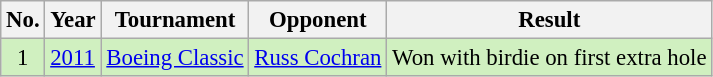<table class="wikitable" style="font-size:95%;">
<tr>
<th>No.</th>
<th>Year</th>
<th>Tournament</th>
<th>Opponent</th>
<th>Result</th>
</tr>
<tr style="background:#D0F0C0;">
<td align=center>1</td>
<td><a href='#'>2011</a></td>
<td><a href='#'>Boeing Classic</a></td>
<td> <a href='#'>Russ Cochran</a></td>
<td>Won with birdie on first extra hole</td>
</tr>
</table>
